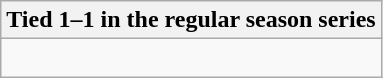<table class="wikitable collapsible collapsed">
<tr>
<th>Tied 1–1 in the regular season series</th>
</tr>
<tr>
<td><br>
</td>
</tr>
</table>
